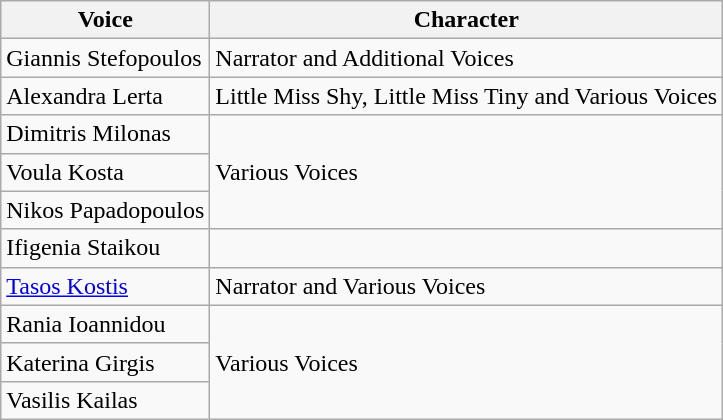<table class="wikitable"|>
<tr>
<th>Voice</th>
<th>Character</th>
</tr>
<tr>
<td>Giannis Stefopoulos</td>
<td>Narrator and Additional Voices</td>
</tr>
<tr>
<td>Alexandra Lerta</td>
<td>Little Miss Shy, Little Miss Tiny and Various Voices</td>
</tr>
<tr>
<td>Dimitris Milonas</td>
<td rowspan="3">Various Voices</td>
</tr>
<tr>
<td>Voula Kosta</td>
</tr>
<tr>
<td>Nikos Papadopoulos</td>
</tr>
<tr>
<td>Ifigenia Staikou</td>
</tr>
<tr>
<td><a href='#'>Tasos Kostis</a></td>
<td>Narrator and Various Voices</td>
</tr>
<tr>
<td>Rania Ioannidou</td>
<td rowspan="3">Various Voices</td>
</tr>
<tr>
<td>Katerina Girgis</td>
</tr>
<tr>
<td>Vasilis Kailas</td>
</tr>
</table>
